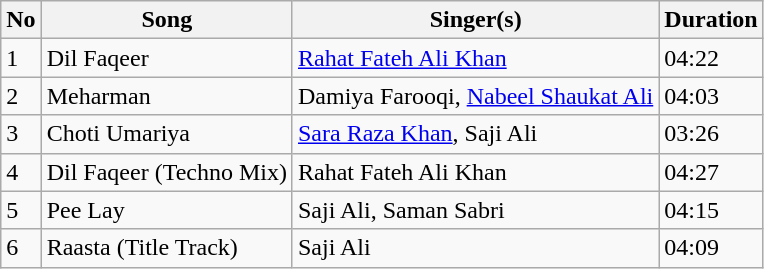<table class="wikitable">
<tr>
<th>No</th>
<th>Song</th>
<th>Singer(s)</th>
<th>Duration</th>
</tr>
<tr>
<td>1</td>
<td>Dil Faqeer</td>
<td><a href='#'>Rahat Fateh Ali Khan</a></td>
<td>04:22</td>
</tr>
<tr>
<td>2</td>
<td>Meharman</td>
<td>Damiya Farooqi, <a href='#'>Nabeel Shaukat Ali</a></td>
<td>04:03</td>
</tr>
<tr>
<td>3</td>
<td>Choti Umariya</td>
<td><a href='#'>Sara Raza Khan</a>, Saji Ali</td>
<td>03:26</td>
</tr>
<tr>
<td>4</td>
<td>Dil Faqeer (Techno Mix)</td>
<td>Rahat Fateh Ali Khan</td>
<td>04:27</td>
</tr>
<tr>
<td>5</td>
<td>Pee Lay</td>
<td>Saji Ali, Saman Sabri</td>
<td>04:15</td>
</tr>
<tr>
<td>6</td>
<td>Raasta (Title Track)</td>
<td>Saji Ali</td>
<td>04:09</td>
</tr>
</table>
